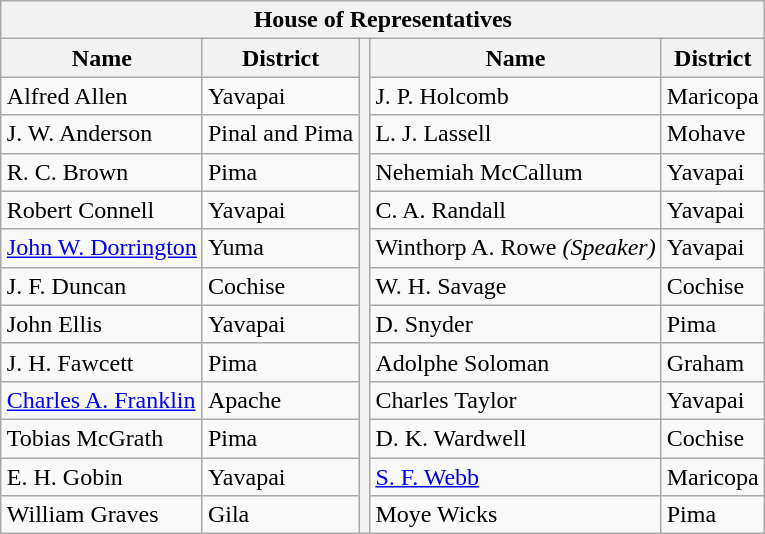<table class="wikitable" style="float: right">
<tr>
<th colspan="5">House of Representatives</th>
</tr>
<tr>
<th>Name</th>
<th>District</th>
<th rowspan="13"></th>
<th>Name</th>
<th>District</th>
</tr>
<tr>
<td>Alfred Allen</td>
<td>Yavapai</td>
<td>J. P. Holcomb</td>
<td>Maricopa</td>
</tr>
<tr>
<td>J. W. Anderson</td>
<td>Pinal and Pima</td>
<td>L. J. Lassell</td>
<td>Mohave</td>
</tr>
<tr>
<td>R. C. Brown</td>
<td>Pima</td>
<td>Nehemiah McCallum</td>
<td>Yavapai</td>
</tr>
<tr>
<td>Robert Connell</td>
<td>Yavapai</td>
<td>C. A. Randall</td>
<td>Yavapai</td>
</tr>
<tr>
<td><a href='#'>John W. Dorrington</a></td>
<td>Yuma</td>
<td>Winthorp A. Rowe <em>(Speaker)</em></td>
<td>Yavapai</td>
</tr>
<tr>
<td>J. F. Duncan</td>
<td>Cochise</td>
<td>W. H. Savage</td>
<td>Cochise</td>
</tr>
<tr>
<td>John Ellis</td>
<td>Yavapai</td>
<td>D. Snyder</td>
<td>Pima</td>
</tr>
<tr>
<td>J. H. Fawcett</td>
<td>Pima</td>
<td>Adolphe Soloman</td>
<td>Graham</td>
</tr>
<tr>
<td><a href='#'>Charles A. Franklin</a></td>
<td>Apache</td>
<td>Charles Taylor</td>
<td>Yavapai</td>
</tr>
<tr>
<td>Tobias McGrath</td>
<td>Pima</td>
<td>D. K. Wardwell</td>
<td>Cochise</td>
</tr>
<tr>
<td>E. H. Gobin</td>
<td>Yavapai</td>
<td><a href='#'>S. F. Webb</a></td>
<td>Maricopa</td>
</tr>
<tr>
<td>William Graves</td>
<td>Gila</td>
<td>Moye Wicks</td>
<td>Pima</td>
</tr>
</table>
